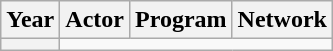<table class="wikitable plainrowheaders">
<tr>
<th>Year</th>
<th>Actor</th>
<th>Program</th>
<th>Network</th>
</tr>
<tr>
<th scope="row"></th>
</tr>
</table>
